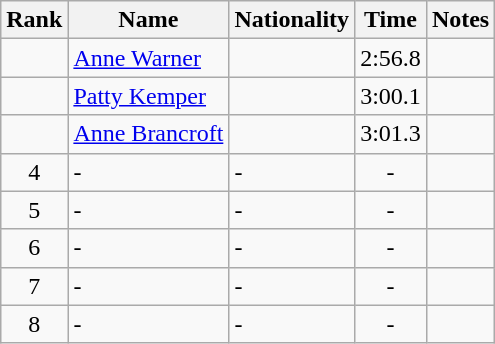<table class="wikitable sortable" style="text-align:center">
<tr>
<th>Rank</th>
<th>Name</th>
<th>Nationality</th>
<th>Time</th>
<th>Notes</th>
</tr>
<tr>
<td></td>
<td align=left><a href='#'>Anne Warner</a></td>
<td align=left></td>
<td>2:56.8</td>
<td></td>
</tr>
<tr>
<td></td>
<td align=left><a href='#'>Patty Kemper</a></td>
<td align=left></td>
<td>3:00.1</td>
<td></td>
</tr>
<tr>
<td></td>
<td align=left><a href='#'>Anne Brancroft</a></td>
<td align=left></td>
<td>3:01.3</td>
<td></td>
</tr>
<tr>
<td>4</td>
<td align=left>-</td>
<td align=left>-</td>
<td>-</td>
<td></td>
</tr>
<tr>
<td>5</td>
<td align=left>-</td>
<td align=left>-</td>
<td>-</td>
<td></td>
</tr>
<tr>
<td>6</td>
<td align=left>-</td>
<td align=left>-</td>
<td>-</td>
<td></td>
</tr>
<tr>
<td>7</td>
<td align=left>-</td>
<td align=left>-</td>
<td>-</td>
<td></td>
</tr>
<tr>
<td>8</td>
<td align=left>-</td>
<td align=left>-</td>
<td>-</td>
<td></td>
</tr>
</table>
